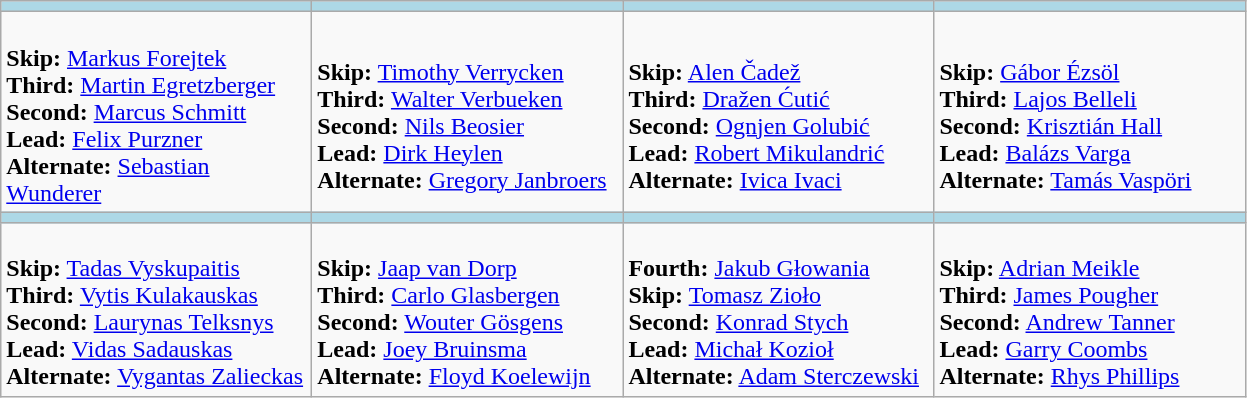<table class="wikitable">
<tr align=center>
<th style="background: #ADD8E6;" width=200></th>
<th style="background: #ADD8E6;" width=200></th>
<th style="background: #ADD8E6;" width=200></th>
<th style="background: #ADD8E6;" width=200></th>
</tr>
<tr>
<td><br><strong>Skip:</strong> <a href='#'>Markus Forejtek</a><br>
<strong>Third:</strong> <a href='#'>Martin Egretzberger</a><br>
<strong>Second:</strong> <a href='#'>Marcus Schmitt</a><br>
<strong>Lead:</strong> <a href='#'>Felix Purzner</a><br>
<strong>Alternate:</strong> <a href='#'>Sebastian Wunderer</a></td>
<td><br><strong>Skip:</strong> <a href='#'>Timothy Verrycken</a><br>
<strong>Third:</strong> <a href='#'>Walter Verbueken</a><br>
<strong>Second:</strong> <a href='#'>Nils Beosier</a><br>
<strong>Lead:</strong> <a href='#'>Dirk Heylen</a><br>
<strong>Alternate:</strong> <a href='#'>Gregory Janbroers</a></td>
<td><br><strong>Skip:</strong> <a href='#'>Alen Čadež</a><br>
<strong>Third:</strong> <a href='#'>Dražen Ćutić</a><br>
<strong>Second:</strong> <a href='#'>Ognjen Golubić</a><br>
<strong>Lead:</strong> <a href='#'>Robert Mikulandrić</a><br>
<strong>Alternate:</strong> <a href='#'>Ivica Ivaci</a></td>
<td><br><strong>Skip:</strong> <a href='#'>Gábor Ézsöl</a><br>
<strong>Third:</strong> <a href='#'>Lajos Belleli</a><br>
<strong>Second:</strong> <a href='#'>Krisztián Hall</a><br>
<strong>Lead:</strong> <a href='#'>Balázs Varga</a><br>
<strong>Alternate:</strong> <a href='#'>Tamás Vaspöri</a></td>
</tr>
<tr align=center>
<th style="background: #ADD8E6;" width=200></th>
<th style="background: #ADD8E6;" width=200></th>
<th style="background: #ADD8E6;" width=200></th>
<th style="background: #ADD8E6;" width=200></th>
</tr>
<tr>
<td><br><strong>Skip:</strong> <a href='#'>Tadas Vyskupaitis</a><br>
<strong>Third:</strong> <a href='#'>Vytis Kulakauskas</a><br>
<strong>Second:</strong> <a href='#'>Laurynas Telksnys</a><br>
<strong>Lead:</strong> <a href='#'>Vidas Sadauskas</a><br>
<strong>Alternate:</strong> <a href='#'>Vygantas Zalieckas</a></td>
<td><br><strong>Skip:</strong> <a href='#'>Jaap van Dorp</a><br>
<strong>Third:</strong> <a href='#'>Carlo Glasbergen</a><br>
<strong>Second:</strong> <a href='#'>Wouter Gösgens</a><br>
<strong>Lead:</strong> <a href='#'>Joey Bruinsma</a><br>
<strong>Alternate:</strong> <a href='#'>Floyd Koelewijn</a></td>
<td><br><strong>Fourth:</strong> <a href='#'>Jakub Głowania</a><br>
<strong>Skip:</strong> <a href='#'>Tomasz Zioło</a><br>
<strong>Second:</strong> <a href='#'>Konrad Stych</a><br>
<strong>Lead:</strong> <a href='#'>Michał Kozioł</a><br>
<strong>Alternate:</strong> <a href='#'>Adam Sterczewski</a></td>
<td><br><strong>Skip:</strong> <a href='#'>Adrian Meikle</a><br>
<strong>Third:</strong> <a href='#'>James Pougher</a><br>
<strong>Second:</strong> <a href='#'>Andrew Tanner</a><br>
<strong>Lead:</strong> <a href='#'>Garry Coombs</a><br>
<strong>Alternate:</strong> <a href='#'>Rhys Phillips</a></td>
</tr>
</table>
